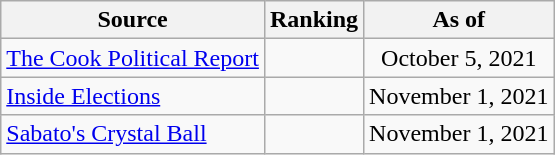<table class="wikitable" style="text-align:center">
<tr>
<th>Source</th>
<th>Ranking</th>
<th>As of</th>
</tr>
<tr>
<td align=left><a href='#'>The Cook Political Report</a></td>
<td></td>
<td>October 5, 2021</td>
</tr>
<tr>
<td align=left><a href='#'>Inside Elections</a></td>
<td></td>
<td>November 1, 2021</td>
</tr>
<tr>
<td align=left><a href='#'>Sabato's Crystal Ball</a></td>
<td></td>
<td>November 1, 2021</td>
</tr>
</table>
